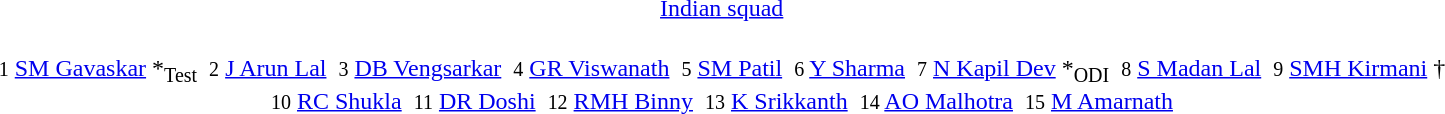<table class="toccolours" style="width: 85%; margin: 0.5em auto; text-align: center;">
<tr>
<th style="background:clear; width:0; text-align:center;"></th>
<td style="width:85px;"><a href='#'><span>Indian squad</span></a></td>
<td style="background:clear; width:0; text-align:center;"></td>
</tr>
<tr>
<td colspan="3"><br><small>1</small> <a href='#'>SM Gavaskar</a> *<sub>Test</sub> 
<small>2</small> <a href='#'>J Arun Lal</a> 
<small>3</small> <a href='#'>DB Vengsarkar</a> 
<small>4</small> <a href='#'>GR Viswanath</a> 
<small>5</small> <a href='#'>SM Patil</a> 
<small>6</small> <a href='#'>Y Sharma</a> 
<small>7</small> <a href='#'>N Kapil Dev</a> *<sub>ODI</sub> 
<small>8</small> <a href='#'>S Madan Lal</a> 
<small>9</small> <a href='#'>SMH Kirmani</a> †<br><small>10</small> <a href='#'>RC Shukla</a> 
<small>11</small> <a href='#'>DR Doshi</a> 
<small>12</small> <a href='#'>RMH Binny</a> 
<small>13</small> <a href='#'>K Srikkanth</a> 
<small>14</small> <a href='#'>AO Malhotra</a> 
<small>15</small> <a href='#'>M Amarnath</a></td>
</tr>
</table>
